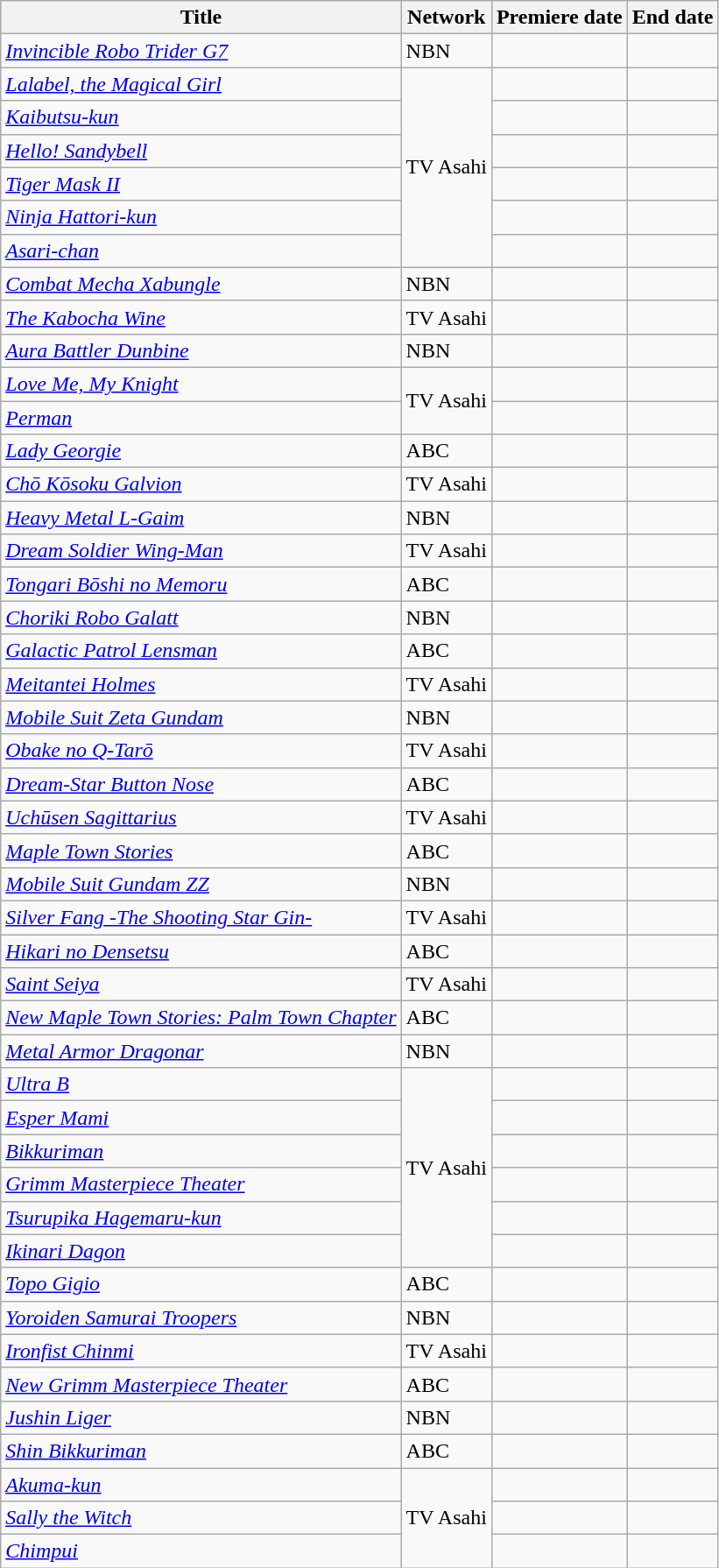<table class="wikitable sortable">
<tr>
<th>Title</th>
<th>Network</th>
<th>Premiere date</th>
<th>End date</th>
</tr>
<tr>
<td><em><a href='#'>Invincible Robo Trider G7</a></em></td>
<td>NBN</td>
<td></td>
<td></td>
</tr>
<tr>
<td><em><a href='#'>Lalabel, the Magical Girl</a></em></td>
<td rowspan="6">TV Asahi</td>
<td></td>
<td></td>
</tr>
<tr>
<td><em><a href='#'>Kaibutsu-kun</a></em></td>
<td></td>
<td></td>
</tr>
<tr>
<td><em><a href='#'>Hello! Sandybell</a></em></td>
<td></td>
<td></td>
</tr>
<tr>
<td><em><a href='#'>Tiger Mask II</a></em></td>
<td></td>
<td></td>
</tr>
<tr>
<td><em><a href='#'>Ninja Hattori-kun</a></em></td>
<td></td>
<td></td>
</tr>
<tr>
<td><em><a href='#'>Asari-chan</a></em></td>
<td></td>
<td></td>
</tr>
<tr>
<td><em><a href='#'>Combat Mecha Xabungle</a></em></td>
<td>NBN</td>
<td></td>
<td></td>
</tr>
<tr>
<td><em><a href='#'>The Kabocha Wine</a></em></td>
<td>TV Asahi</td>
<td></td>
<td></td>
</tr>
<tr>
<td><em><a href='#'>Aura Battler Dunbine</a></em></td>
<td>NBN</td>
<td></td>
<td></td>
</tr>
<tr>
<td><em><a href='#'>Love Me, My Knight</a></em></td>
<td rowspan="2">TV Asahi</td>
<td></td>
<td></td>
</tr>
<tr>
<td><em><a href='#'>Perman</a></em></td>
<td></td>
<td></td>
</tr>
<tr>
<td><em><a href='#'>Lady Georgie</a></em></td>
<td>ABC</td>
<td></td>
<td></td>
</tr>
<tr>
<td><em><a href='#'>Chō Kōsoku Galvion</a></em></td>
<td>TV Asahi</td>
<td></td>
<td></td>
</tr>
<tr>
<td><em><a href='#'>Heavy Metal L-Gaim</a></em></td>
<td>NBN</td>
<td></td>
<td></td>
</tr>
<tr>
<td><em><a href='#'>Dream Soldier Wing-Man</a></em></td>
<td>TV Asahi</td>
<td></td>
<td></td>
</tr>
<tr>
<td><em><a href='#'>Tongari Bōshi no Memoru</a></em></td>
<td>ABC</td>
<td></td>
<td></td>
</tr>
<tr>
<td><em><a href='#'>Choriki Robo Galatt</a></em></td>
<td>NBN</td>
<td></td>
<td></td>
</tr>
<tr>
<td><em><a href='#'>Galactic Patrol Lensman</a></em></td>
<td>ABC</td>
<td></td>
<td></td>
</tr>
<tr>
<td><em><a href='#'>Meitantei Holmes</a></em></td>
<td>TV Asahi</td>
<td></td>
<td></td>
</tr>
<tr>
<td><em><a href='#'>Mobile Suit Zeta Gundam</a></em></td>
<td>NBN</td>
<td></td>
<td></td>
</tr>
<tr>
<td><em><a href='#'>Obake no Q-Tarō</a></em></td>
<td>TV Asahi</td>
<td></td>
<td></td>
</tr>
<tr>
<td><em><a href='#'>Dream-Star Button Nose</a></em></td>
<td>ABC</td>
<td></td>
<td></td>
</tr>
<tr>
<td><em><a href='#'>Uchūsen Sagittarius</a></em></td>
<td>TV Asahi</td>
<td></td>
<td></td>
</tr>
<tr>
<td><em><a href='#'>Maple Town Stories</a></em></td>
<td>ABC</td>
<td></td>
<td></td>
</tr>
<tr>
<td><em><a href='#'>Mobile Suit Gundam ZZ</a></em></td>
<td>NBN</td>
<td></td>
<td></td>
</tr>
<tr>
<td><em><a href='#'>Silver Fang -The Shooting Star Gin-</a></em></td>
<td>TV Asahi</td>
<td></td>
<td></td>
</tr>
<tr>
<td><em><a href='#'>Hikari no Densetsu</a></em></td>
<td>ABC</td>
<td></td>
<td></td>
</tr>
<tr>
<td><em><a href='#'>Saint Seiya</a></em></td>
<td>TV Asahi</td>
<td></td>
<td></td>
</tr>
<tr>
<td><em><a href='#'>New Maple Town Stories: Palm Town Chapter</a></em></td>
<td>ABC</td>
<td></td>
<td></td>
</tr>
<tr>
<td><em><a href='#'>Metal Armor Dragonar</a></em></td>
<td>NBN</td>
<td></td>
<td></td>
</tr>
<tr>
<td><em><a href='#'>Ultra B</a></em></td>
<td rowspan="6">TV Asahi</td>
<td></td>
<td></td>
</tr>
<tr>
<td><em><a href='#'>Esper Mami</a></em></td>
<td></td>
<td></td>
</tr>
<tr>
<td><em><a href='#'>Bikkuriman</a></em></td>
<td></td>
<td></td>
</tr>
<tr>
<td><em><a href='#'>Grimm Masterpiece Theater</a></em></td>
<td></td>
<td></td>
</tr>
<tr>
<td><em><a href='#'>Tsurupika Hagemaru-kun</a></em></td>
<td></td>
<td></td>
</tr>
<tr>
<td><em><a href='#'>Ikinari Dagon</a></em></td>
<td></td>
<td></td>
</tr>
<tr>
<td><em><a href='#'>Topo Gigio</a></em></td>
<td>ABC</td>
<td></td>
<td></td>
</tr>
<tr>
<td><em><a href='#'>Yoroiden Samurai Troopers</a></em></td>
<td>NBN</td>
<td></td>
<td></td>
</tr>
<tr>
<td><em><a href='#'>Ironfist Chinmi</a></em></td>
<td>TV Asahi</td>
<td></td>
<td></td>
</tr>
<tr>
<td><em><a href='#'>New Grimm Masterpiece Theater</a></em></td>
<td>ABC</td>
<td></td>
<td></td>
</tr>
<tr>
<td><em><a href='#'>Jushin Liger</a></em></td>
<td>NBN</td>
<td></td>
<td></td>
</tr>
<tr>
<td><em><a href='#'>Shin Bikkuriman</a></em></td>
<td>ABC</td>
<td></td>
<td></td>
</tr>
<tr>
<td><em><a href='#'>Akuma-kun</a></em></td>
<td rowspan="3">TV Asahi</td>
<td></td>
<td></td>
</tr>
<tr>
<td><em><a href='#'>Sally the Witch</a></em></td>
<td></td>
<td></td>
</tr>
<tr>
<td><em><a href='#'>Chimpui</a></em></td>
<td></td>
<td></td>
</tr>
</table>
